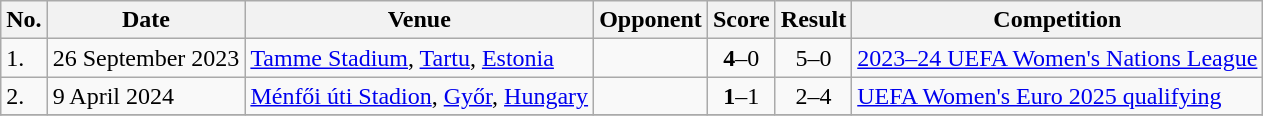<table class="wikitable">
<tr>
<th>No.</th>
<th>Date</th>
<th>Venue</th>
<th>Opponent</th>
<th>Score</th>
<th>Result</th>
<th>Competition</th>
</tr>
<tr>
<td>1.</td>
<td>26 September 2023</td>
<td><a href='#'>Tamme Stadium</a>, <a href='#'>Tartu</a>, <a href='#'>Estonia</a></td>
<td></td>
<td align=center><strong>4</strong>–0</td>
<td align=center>5–0</td>
<td><a href='#'>2023–24 UEFA Women's Nations League</a></td>
</tr>
<tr>
<td>2.</td>
<td>9 April 2024</td>
<td><a href='#'>Ménfői úti Stadion</a>, <a href='#'>Győr</a>, <a href='#'>Hungary</a></td>
<td></td>
<td align=center><strong>1</strong>–1</td>
<td align=center>2–4</td>
<td><a href='#'>UEFA Women's Euro 2025 qualifying</a></td>
</tr>
<tr>
</tr>
</table>
